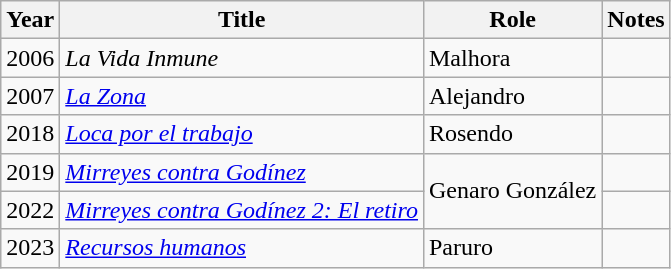<table class="wikitable">
<tr>
<th>Year</th>
<th>Title</th>
<th>Role</th>
<th>Notes</th>
</tr>
<tr>
<td>2006</td>
<td><em>La Vida Inmune</em></td>
<td>Malhora</td>
<td></td>
</tr>
<tr>
<td>2007</td>
<td><em><a href='#'>La Zona</a></em></td>
<td>Alejandro</td>
<td></td>
</tr>
<tr>
<td>2018</td>
<td><em><a href='#'>Loca por el trabajo</a></em></td>
<td>Rosendo</td>
<td></td>
</tr>
<tr>
<td>2019</td>
<td><em><a href='#'>Mirreyes contra Godínez</a></em></td>
<td rowspan="2">Genaro González</td>
<td></td>
</tr>
<tr>
<td>2022</td>
<td><em><a href='#'>Mirreyes contra Godínez 2: El retiro</a></em></td>
<td></td>
</tr>
<tr>
<td>2023</td>
<td><em><a href='#'>Recursos humanos</a></em></td>
<td>Paruro</td>
<td></td>
</tr>
</table>
